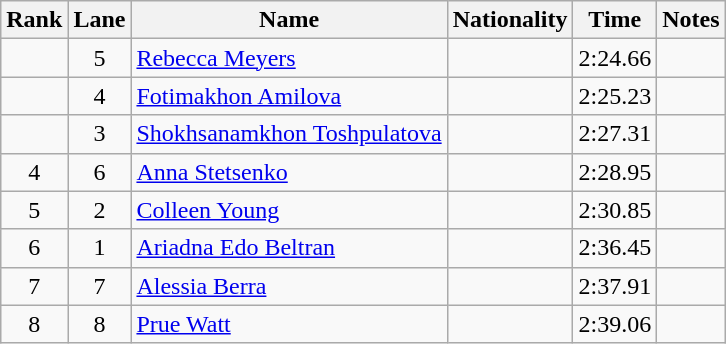<table class="wikitable sortable" style="text-align:center">
<tr>
<th>Rank</th>
<th>Lane</th>
<th>Name</th>
<th>Nationality</th>
<th>Time</th>
<th>Notes</th>
</tr>
<tr>
<td></td>
<td>5</td>
<td style="text-align:left"><a href='#'>Rebecca Meyers</a></td>
<td style="text-align:left"></td>
<td>2:24.66</td>
<td></td>
</tr>
<tr>
<td></td>
<td>4</td>
<td style="text-align:left"><a href='#'>Fotimakhon Amilova</a></td>
<td style="text-align:left"></td>
<td>2:25.23</td>
<td></td>
</tr>
<tr>
<td></td>
<td>3</td>
<td style="text-align:left"><a href='#'>Shokhsanamkhon Toshpulatova</a></td>
<td style="text-align:left"></td>
<td>2:27.31</td>
<td></td>
</tr>
<tr>
<td>4</td>
<td>6</td>
<td style="text-align:left"><a href='#'>Anna Stetsenko</a></td>
<td style="text-align:left"></td>
<td>2:28.95</td>
<td></td>
</tr>
<tr>
<td>5</td>
<td>2</td>
<td style="text-align:left"><a href='#'>Colleen Young</a></td>
<td style="text-align:left"></td>
<td>2:30.85</td>
<td></td>
</tr>
<tr>
<td>6</td>
<td>1</td>
<td style="text-align:left"><a href='#'>Ariadna Edo Beltran</a></td>
<td style="text-align:left"></td>
<td>2:36.45</td>
<td></td>
</tr>
<tr>
<td>7</td>
<td>7</td>
<td style="text-align:left"><a href='#'>Alessia Berra</a></td>
<td style="text-align:left"></td>
<td>2:37.91</td>
<td></td>
</tr>
<tr>
<td>8</td>
<td>8</td>
<td style="text-align:left"><a href='#'>Prue Watt</a></td>
<td style="text-align:left"></td>
<td>2:39.06</td>
<td></td>
</tr>
</table>
